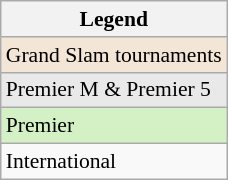<table class="wikitable" style="font-size:90%">
<tr>
<th>Legend</th>
</tr>
<tr>
<td bgcolor=f3e6d7>Grand Slam tournaments</td>
</tr>
<tr>
<td bgcolor=e9e9e9>Premier M & Premier 5</td>
</tr>
<tr>
<td bgcolor=d4f1c5>Premier</td>
</tr>
<tr>
<td>International</td>
</tr>
</table>
